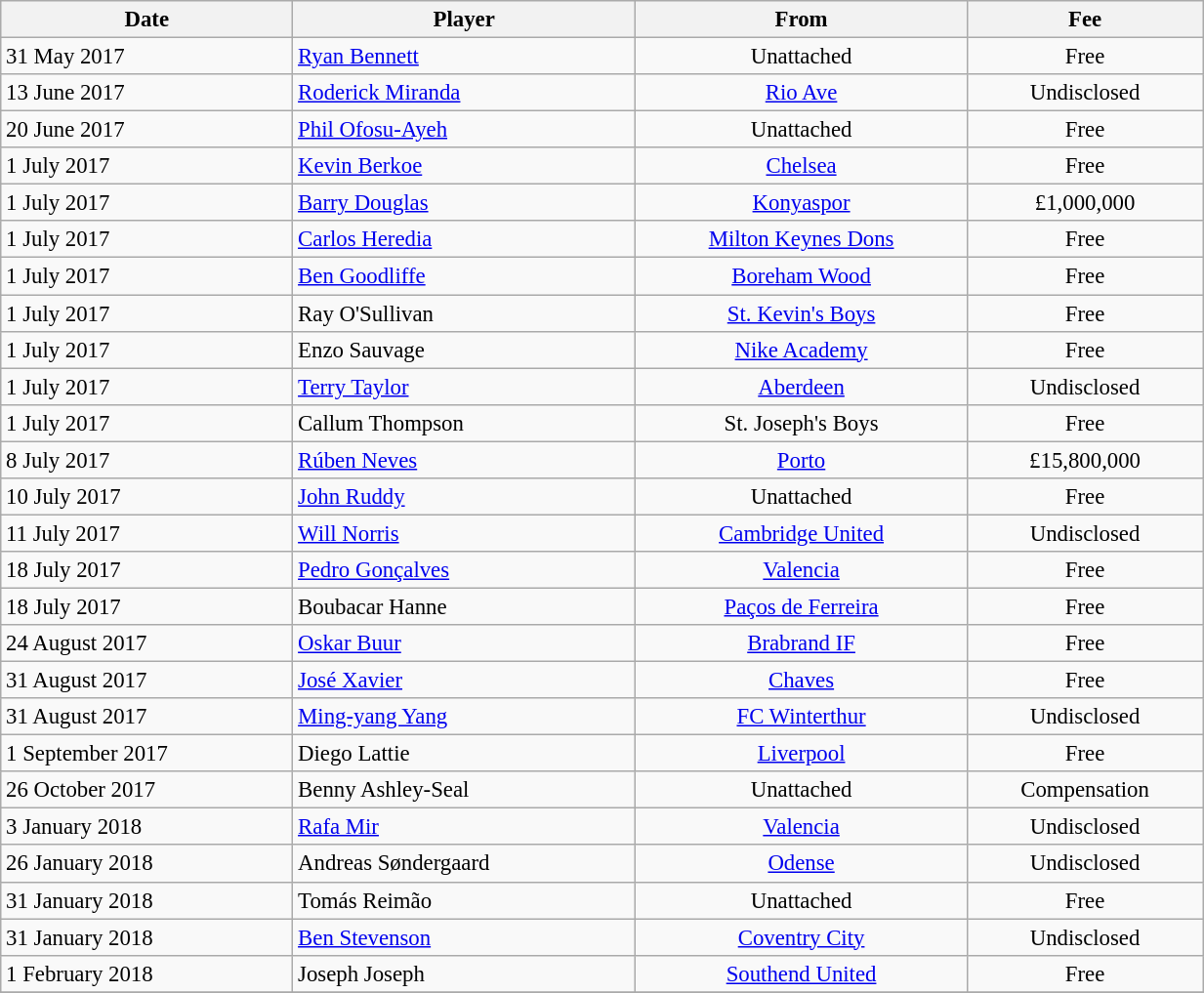<table class="wikitable" style="text-align:center; font-size:95%; width:65%; text-align:left">
<tr>
<th>Date</th>
<th>Player</th>
<th>From</th>
<th>Fee</th>
</tr>
<tr --->
<td>31 May 2017</td>
<td> <a href='#'>Ryan Bennett</a></td>
<td align="center">Unattached</td>
<td align="center">Free</td>
</tr>
<tr --->
<td>13 June 2017</td>
<td> <a href='#'>Roderick Miranda</a></td>
<td align="center"> <a href='#'>Rio Ave</a></td>
<td align="center">Undisclosed</td>
</tr>
<tr --->
<td>20 June 2017</td>
<td> <a href='#'>Phil Ofosu-Ayeh</a></td>
<td align="center">Unattached</td>
<td align="center">Free</td>
</tr>
<tr --->
<td>1 July 2017</td>
<td> <a href='#'>Kevin Berkoe</a></td>
<td align="center"> <a href='#'>Chelsea</a></td>
<td align="center">Free</td>
</tr>
<tr --->
<td>1 July 2017</td>
<td> <a href='#'>Barry Douglas</a></td>
<td align="center"> <a href='#'>Konyaspor</a></td>
<td align="center">£1,000,000</td>
</tr>
<tr --->
<td>1 July 2017</td>
<td> <a href='#'>Carlos Heredia</a></td>
<td align="center"> <a href='#'>Milton Keynes Dons</a></td>
<td align="center">Free</td>
</tr>
<tr --->
<td>1 July 2017</td>
<td> <a href='#'>Ben Goodliffe</a></td>
<td align="center"> <a href='#'>Boreham Wood</a></td>
<td align="center">Free</td>
</tr>
<tr --->
<td>1 July 2017</td>
<td> Ray O'Sullivan</td>
<td align="center"> <a href='#'>St. Kevin's Boys</a></td>
<td align="center">Free</td>
</tr>
<tr --->
<td>1 July 2017</td>
<td> Enzo Sauvage</td>
<td align="center"> <a href='#'>Nike Academy</a></td>
<td align="center">Free</td>
</tr>
<tr --->
<td>1 July 2017</td>
<td> <a href='#'>Terry Taylor</a></td>
<td align="center"> <a href='#'>Aberdeen</a></td>
<td align="center">Undisclosed</td>
</tr>
<tr --->
<td>1 July 2017</td>
<td> Callum Thompson</td>
<td align="center"> St. Joseph's Boys</td>
<td align="center">Free</td>
</tr>
<tr --->
<td>8 July 2017</td>
<td> <a href='#'>Rúben Neves</a></td>
<td align="center"> <a href='#'>Porto</a></td>
<td align="center">£15,800,000</td>
</tr>
<tr --->
<td>10 July 2017</td>
<td> <a href='#'>John Ruddy</a></td>
<td align="center">Unattached</td>
<td align="center">Free</td>
</tr>
<tr --->
<td>11 July 2017</td>
<td> <a href='#'>Will Norris</a></td>
<td align="center"> <a href='#'>Cambridge United</a></td>
<td align="center">Undisclosed</td>
</tr>
<tr --->
<td>18 July 2017</td>
<td> <a href='#'>Pedro Gonçalves</a></td>
<td align="center"> <a href='#'>Valencia</a></td>
<td align="center">Free</td>
</tr>
<tr --->
<td>18 July 2017</td>
<td> Boubacar Hanne</td>
<td align="center"> <a href='#'>Paços de Ferreira</a></td>
<td align="center">Free</td>
</tr>
<tr --->
<td>24 August 2017</td>
<td> <a href='#'>Oskar Buur</a></td>
<td align="center"> <a href='#'>Brabrand IF</a></td>
<td align="center">Free</td>
</tr>
<tr --->
<td>31 August 2017</td>
<td> <a href='#'>José Xavier</a></td>
<td align="center"> <a href='#'>Chaves</a></td>
<td align="center">Free</td>
</tr>
<tr --->
<td>31 August 2017</td>
<td> <a href='#'>Ming-yang Yang</a></td>
<td align="center"> <a href='#'>FC Winterthur</a></td>
<td align="center">Undisclosed</td>
</tr>
<tr --->
<td>1 September 2017</td>
<td> Diego Lattie</td>
<td align="center"> <a href='#'>Liverpool</a></td>
<td align="center">Free</td>
</tr>
<tr --->
<td>26 October 2017</td>
<td> Benny Ashley-Seal</td>
<td align="center">Unattached</td>
<td align="center">Compensation</td>
</tr>
<tr --->
<td>3 January 2018</td>
<td> <a href='#'>Rafa Mir</a></td>
<td align="center"> <a href='#'>Valencia</a></td>
<td align="center">Undisclosed</td>
</tr>
<tr --->
<td>26 January 2018</td>
<td> Andreas Søndergaard</td>
<td align="center"> <a href='#'>Odense</a></td>
<td align="center">Undisclosed</td>
</tr>
<tr --->
<td>31 January 2018</td>
<td> Tomás Reimão</td>
<td align="center">Unattached</td>
<td align="center">Free</td>
</tr>
<tr --->
<td>31 January 2018</td>
<td> <a href='#'>Ben Stevenson</a></td>
<td align="center"> <a href='#'>Coventry City</a></td>
<td align="center">Undisclosed</td>
</tr>
<tr --->
<td>1 February 2018</td>
<td> Joseph Joseph</td>
<td align="center"> <a href='#'>Southend United</a></td>
<td align="center">Free</td>
</tr>
<tr --->
</tr>
</table>
